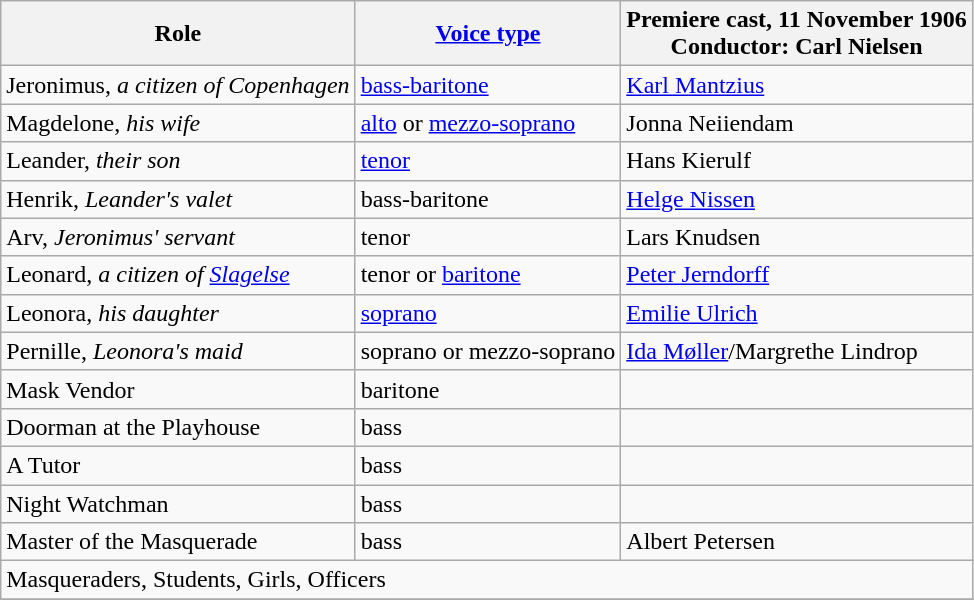<table class="wikitable">
<tr>
<th>Role</th>
<th><a href='#'>Voice type</a></th>
<th>Premiere cast, 11 November 1906<br>Conductor: Carl Nielsen</th>
</tr>
<tr>
<td>Jeronimus, <em>a citizen of Copenhagen</em></td>
<td><a href='#'>bass-baritone</a></td>
<td><a href='#'>Karl Mantzius</a></td>
</tr>
<tr>
<td>Magdelone, <em> his wife</em></td>
<td><a href='#'>alto</a> or <a href='#'>mezzo-soprano</a></td>
<td>Jonna Neiiendam</td>
</tr>
<tr>
<td>Leander, <em>their son</em></td>
<td><a href='#'>tenor</a></td>
<td>Hans Kierulf</td>
</tr>
<tr>
<td>Henrik, <em>Leander's valet</em></td>
<td>bass-baritone</td>
<td><a href='#'>Helge Nissen</a></td>
</tr>
<tr>
<td>Arv, <em>Jeronimus' servant</em></td>
<td>tenor</td>
<td>Lars Knudsen</td>
</tr>
<tr>
<td>Leonard, <em>a citizen of <a href='#'>Slagelse</a></em></td>
<td>tenor or <a href='#'>baritone</a></td>
<td><a href='#'>Peter Jerndorff</a></td>
</tr>
<tr>
<td>Leonora, <em>his daughter</em></td>
<td><a href='#'>soprano</a></td>
<td><a href='#'>Emilie Ulrich</a></td>
</tr>
<tr>
<td>Pernille, <em>Leonora's maid</em></td>
<td>soprano or mezzo-soprano</td>
<td><a href='#'>Ida Møller</a>/Margrethe Lindrop</td>
</tr>
<tr>
<td>Mask Vendor</td>
<td>baritone</td>
<td></td>
</tr>
<tr>
<td>Doorman at the Playhouse</td>
<td>bass</td>
<td></td>
</tr>
<tr>
<td>A Tutor</td>
<td>bass</td>
<td></td>
</tr>
<tr>
<td>Night Watchman</td>
<td>bass</td>
<td></td>
</tr>
<tr>
<td>Master of the Masquerade</td>
<td>bass</td>
<td>Albert Petersen</td>
</tr>
<tr>
<td colspan="3">Masqueraders, Students, Girls, Officers</td>
</tr>
<tr>
</tr>
</table>
